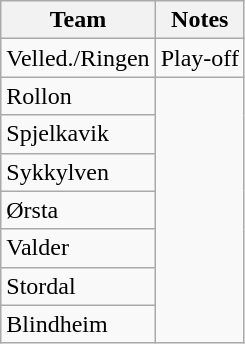<table class="wikitable">
<tr>
<th>Team</th>
<th>Notes</th>
</tr>
<tr>
<td>Velled./Ringen</td>
<td>Play-off</td>
</tr>
<tr .>
<td>Rollon</td>
</tr>
<tr>
<td>Spjelkavik</td>
</tr>
<tr>
<td>Sykkylven</td>
</tr>
<tr>
<td>Ørsta</td>
</tr>
<tr>
<td>Valder</td>
</tr>
<tr>
<td>Stordal</td>
</tr>
<tr>
<td>Blindheim</td>
</tr>
</table>
